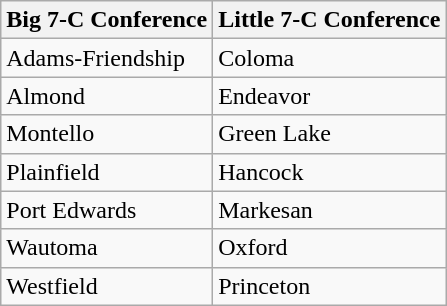<table class="wikitable">
<tr>
<th>Big 7-C Conference</th>
<th>Little 7-C Conference</th>
</tr>
<tr>
<td>Adams-Friendship</td>
<td>Coloma</td>
</tr>
<tr>
<td>Almond</td>
<td>Endeavor</td>
</tr>
<tr>
<td>Montello</td>
<td>Green Lake</td>
</tr>
<tr>
<td>Plainfield</td>
<td>Hancock</td>
</tr>
<tr>
<td>Port Edwards</td>
<td>Markesan</td>
</tr>
<tr>
<td>Wautoma</td>
<td>Oxford</td>
</tr>
<tr>
<td>Westfield</td>
<td>Princeton</td>
</tr>
</table>
